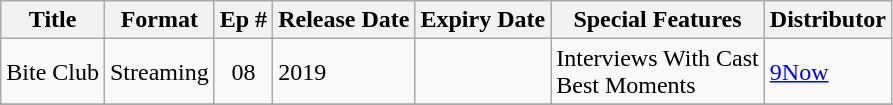<table class="wikitable">
<tr>
<th>Title</th>
<th>Format</th>
<th>Ep #</th>
<th>Release Date</th>
<th>Expiry Date</th>
<th>Special Features</th>
<th>Distributor</th>
</tr>
<tr>
<td>Bite Club</td>
<td>Streaming</td>
<td style="text-align:center;">08</td>
<td>2019</td>
<td></td>
<td>Interviews With Cast<br>Best Moments</td>
<td><a href='#'>9Now</a></td>
</tr>
<tr>
</tr>
</table>
